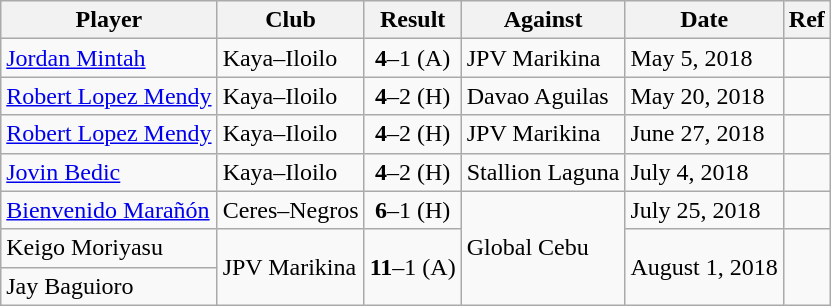<table class="wikitable sortable">
<tr>
<th>Player</th>
<th>Club</th>
<th>Result</th>
<th>Against</th>
<th>Date</th>
<th>Ref</th>
</tr>
<tr>
<td> <a href='#'>Jordan Mintah</a></td>
<td>Kaya–Iloilo</td>
<td align="center"><strong>4</strong>–1 (A)</td>
<td>JPV Marikina</td>
<td>May 5, 2018</td>
<td></td>
</tr>
<tr>
<td> <a href='#'>Robert Lopez Mendy</a></td>
<td>Kaya–Iloilo</td>
<td align="center"><strong>4</strong>–2 (H)</td>
<td>Davao Aguilas</td>
<td>May 20, 2018</td>
<td></td>
</tr>
<tr>
<td> <a href='#'>Robert Lopez Mendy</a></td>
<td>Kaya–Iloilo</td>
<td align="center"><strong>4</strong>–2 (H)</td>
<td>JPV Marikina</td>
<td>June 27, 2018</td>
<td></td>
</tr>
<tr>
<td> <a href='#'>Jovin Bedic</a></td>
<td>Kaya–Iloilo</td>
<td align="center"><strong>4</strong>–2 (H)</td>
<td>Stallion Laguna</td>
<td>July 4, 2018</td>
<td></td>
</tr>
<tr>
<td> <a href='#'>Bienvenido Marañón</a></td>
<td>Ceres–Negros</td>
<td align="center"><strong>6</strong>–1 (H)</td>
<td rowspan="3">Global Cebu</td>
<td>July 25, 2018</td>
<td></td>
</tr>
<tr>
<td> Keigo Moriyasu</td>
<td rowspan="2">JPV Marikina</td>
<td rowspan="2" align="center"><strong>11</strong>–1 (A)</td>
<td rowspan="2">August 1, 2018</td>
<td rowspan="2"></td>
</tr>
<tr>
<td> Jay Baguioro</td>
</tr>
</table>
